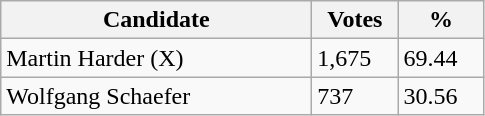<table class="wikitable sortable">
<tr>
<th bgcolor="#DDDDFF" width="200px">Candidate</th>
<th bgcolor="#DDDDFF" width="50px">Votes</th>
<th bgcolor="#DDDDFF" width="50px">%</th>
</tr>
<tr>
<td>Martin Harder (X)</td>
<td>1,675</td>
<td>69.44</td>
</tr>
<tr>
<td>Wolfgang Schaefer</td>
<td>737</td>
<td>30.56</td>
</tr>
</table>
